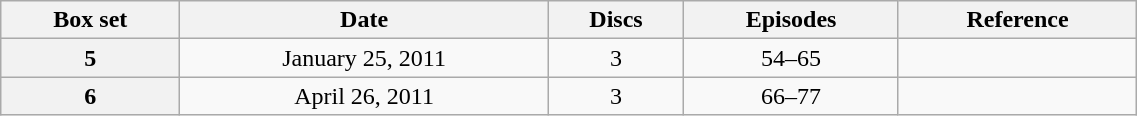<table class="wikitable" style="text-align: center; width: 60%;">
<tr>
<th scope="col" 175px;">Box set</th>
<th scope="col" 125px;>Date</th>
<th scope="col">Discs</th>
<th scope="col">Episodes</th>
<th scope="col">Reference</th>
</tr>
<tr>
<th scope="row">5</th>
<td>January 25, 2011</td>
<td>3</td>
<td>54–65</td>
<td></td>
</tr>
<tr>
<th scope="row">6</th>
<td>April 26, 2011</td>
<td>3</td>
<td>66–77</td>
<td></td>
</tr>
</table>
